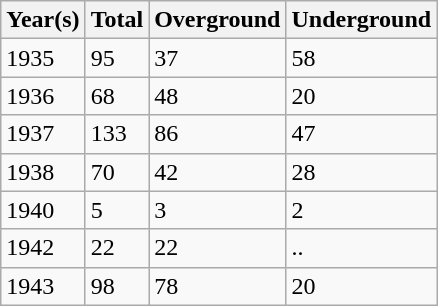<table class="wikitable">
<tr>
<th>Year(s)</th>
<th>Total</th>
<th>Overground</th>
<th>Underground</th>
</tr>
<tr>
<td>1935</td>
<td>95</td>
<td>37</td>
<td>58</td>
</tr>
<tr>
<td>1936</td>
<td>68</td>
<td>48</td>
<td>20</td>
</tr>
<tr>
<td>1937</td>
<td>133</td>
<td>86</td>
<td>47</td>
</tr>
<tr>
<td>1938</td>
<td>70</td>
<td>42</td>
<td>28</td>
</tr>
<tr>
<td>1940</td>
<td>5</td>
<td>3</td>
<td>2</td>
</tr>
<tr>
<td>1942</td>
<td>22</td>
<td>22</td>
<td>..</td>
</tr>
<tr>
<td>1943</td>
<td>98</td>
<td>78</td>
<td>20</td>
</tr>
</table>
